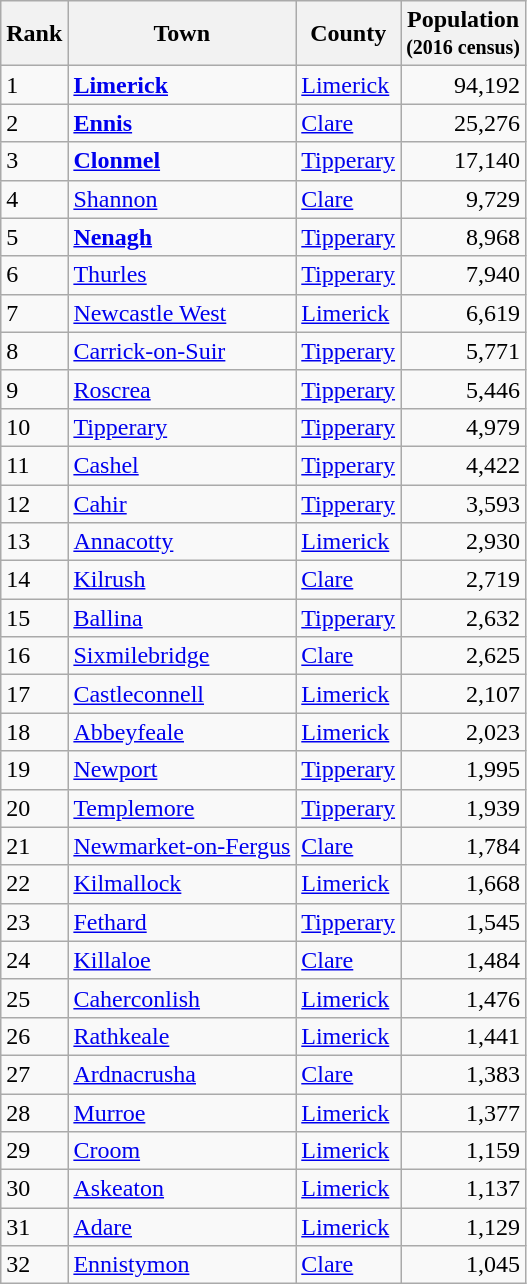<table class="wikitable">
<tr>
<th>Rank</th>
<th>Town</th>
<th>County</th>
<th>Population<br><small>(2016 census)</small></th>
</tr>
<tr>
<td align=left>1</td>
<td><strong><a href='#'>Limerick</a></strong></td>
<td><a href='#'>Limerick</a></td>
<td align=right>94,192</td>
</tr>
<tr>
<td align=left>2</td>
<td><strong><a href='#'>Ennis</a></strong></td>
<td><a href='#'>Clare</a></td>
<td align=right>25,276</td>
</tr>
<tr>
<td align=left>3</td>
<td><strong><a href='#'>Clonmel</a></strong></td>
<td><a href='#'>Tipperary</a></td>
<td align=right>17,140</td>
</tr>
<tr>
<td align=left>4</td>
<td><a href='#'>Shannon</a></td>
<td><a href='#'>Clare</a></td>
<td align=right>9,729</td>
</tr>
<tr>
<td align=left>5</td>
<td><strong><a href='#'>Nenagh</a></strong></td>
<td><a href='#'>Tipperary</a></td>
<td align=right>8,968</td>
</tr>
<tr>
<td align=left>6</td>
<td><a href='#'>Thurles</a></td>
<td><a href='#'>Tipperary</a></td>
<td align=right>7,940</td>
</tr>
<tr>
<td align=left>7</td>
<td><a href='#'>Newcastle West</a></td>
<td><a href='#'>Limerick</a></td>
<td align=right>6,619</td>
</tr>
<tr>
<td align=left>8</td>
<td><a href='#'>Carrick-on-Suir</a></td>
<td><a href='#'>Tipperary</a></td>
<td align=right>5,771</td>
</tr>
<tr>
<td align=left>9</td>
<td><a href='#'>Roscrea</a></td>
<td><a href='#'>Tipperary</a></td>
<td align=right>5,446</td>
</tr>
<tr>
<td align=left>10</td>
<td><a href='#'>Tipperary</a></td>
<td><a href='#'>Tipperary</a></td>
<td align=right>4,979</td>
</tr>
<tr>
<td align=left>11</td>
<td><a href='#'>Cashel</a></td>
<td><a href='#'>Tipperary</a></td>
<td align=right>4,422</td>
</tr>
<tr>
<td align=left>12</td>
<td><a href='#'>Cahir</a></td>
<td><a href='#'>Tipperary</a></td>
<td align=right>3,593</td>
</tr>
<tr>
<td align=left>13</td>
<td><a href='#'>Annacotty</a></td>
<td><a href='#'>Limerick</a></td>
<td align=right>2,930</td>
</tr>
<tr>
<td align=left>14</td>
<td><a href='#'>Kilrush</a></td>
<td><a href='#'>Clare</a></td>
<td align=right>2,719</td>
</tr>
<tr>
<td align=left>15</td>
<td><a href='#'>Ballina</a></td>
<td><a href='#'>Tipperary</a></td>
<td align=right>2,632</td>
</tr>
<tr>
<td align=left>16</td>
<td><a href='#'>Sixmilebridge</a></td>
<td><a href='#'>Clare</a></td>
<td align=right>2,625</td>
</tr>
<tr>
<td align=left>17</td>
<td><a href='#'>Castleconnell</a></td>
<td><a href='#'>Limerick</a></td>
<td align=right>2,107</td>
</tr>
<tr>
<td align=left>18</td>
<td><a href='#'>Abbeyfeale</a></td>
<td><a href='#'>Limerick</a></td>
<td align=right>2,023</td>
</tr>
<tr>
<td align=left>19</td>
<td><a href='#'>Newport</a></td>
<td><a href='#'>Tipperary</a></td>
<td align=right>1,995</td>
</tr>
<tr>
<td align=left>20</td>
<td><a href='#'>Templemore</a></td>
<td><a href='#'>Tipperary</a></td>
<td align=right>1,939</td>
</tr>
<tr>
<td align=left>21</td>
<td><a href='#'>Newmarket-on-Fergus</a></td>
<td><a href='#'>Clare</a></td>
<td align=right>1,784</td>
</tr>
<tr>
<td align=left>22</td>
<td><a href='#'>Kilmallock</a></td>
<td><a href='#'>Limerick</a></td>
<td align=right>1,668</td>
</tr>
<tr>
<td align=left>23</td>
<td><a href='#'>Fethard</a></td>
<td><a href='#'>Tipperary</a></td>
<td align=right>1,545</td>
</tr>
<tr>
<td align=left>24</td>
<td><a href='#'>Killaloe</a></td>
<td><a href='#'>Clare</a></td>
<td align=right>1,484</td>
</tr>
<tr>
<td align=left>25</td>
<td><a href='#'>Caherconlish</a></td>
<td><a href='#'>Limerick</a></td>
<td align=right>1,476</td>
</tr>
<tr>
<td align=left>26</td>
<td><a href='#'>Rathkeale</a></td>
<td><a href='#'>Limerick</a></td>
<td align=right>1,441</td>
</tr>
<tr>
<td align=left>27</td>
<td><a href='#'>Ardnacrusha</a></td>
<td><a href='#'>Clare</a></td>
<td align=right>1,383</td>
</tr>
<tr>
<td align=left>28</td>
<td><a href='#'>Murroe</a></td>
<td><a href='#'>Limerick</a></td>
<td align=right>1,377</td>
</tr>
<tr>
<td align=left>29</td>
<td><a href='#'>Croom</a></td>
<td><a href='#'>Limerick</a></td>
<td align=right>1,159</td>
</tr>
<tr>
<td align=left>30</td>
<td><a href='#'>Askeaton</a></td>
<td><a href='#'>Limerick</a></td>
<td align=right>1,137</td>
</tr>
<tr>
<td align=left>31</td>
<td><a href='#'>Adare</a></td>
<td><a href='#'>Limerick</a></td>
<td align=right>1,129</td>
</tr>
<tr>
<td align=left>32</td>
<td><a href='#'>Ennistymon</a></td>
<td><a href='#'>Clare</a></td>
<td align=right>1,045</td>
</tr>
</table>
